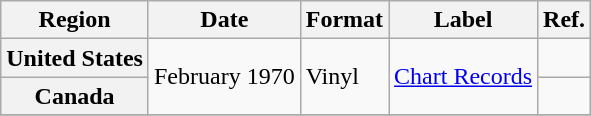<table class="wikitable plainrowheaders">
<tr>
<th scope="col">Region</th>
<th scope="col">Date</th>
<th scope="col">Format</th>
<th scope="col">Label</th>
<th scope="col">Ref.</th>
</tr>
<tr>
<th scope="row">United States</th>
<td rowspan="2">February 1970</td>
<td rowspan="2">Vinyl</td>
<td rowspan="2"><a href='#'>Chart Records</a></td>
<td></td>
</tr>
<tr>
<th scope="row">Canada</th>
<td></td>
</tr>
<tr>
</tr>
</table>
